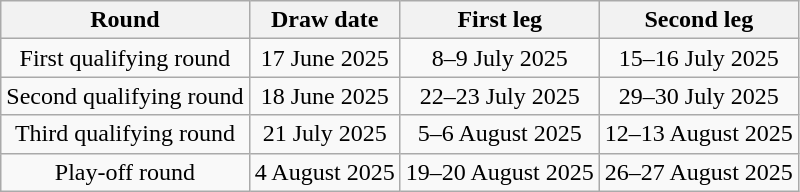<table class="wikitable" style="text-align:center">
<tr>
<th>Round</th>
<th>Draw date</th>
<th>First leg</th>
<th>Second leg</th>
</tr>
<tr>
<td>First qualifying round</td>
<td>17 June 2025</td>
<td>8–9 July 2025</td>
<td>15–16 July 2025</td>
</tr>
<tr>
<td>Second qualifying round</td>
<td>18 June 2025</td>
<td>22–23 July 2025</td>
<td>29–30 July 2025</td>
</tr>
<tr>
<td>Third qualifying round</td>
<td>21 July 2025</td>
<td>5–6 August 2025</td>
<td>12–13 August 2025</td>
</tr>
<tr>
<td>Play-off round</td>
<td>4 August 2025</td>
<td>19–20 August 2025</td>
<td>26–27 August 2025</td>
</tr>
</table>
